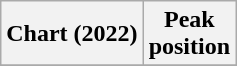<table class="wikitable plainrowheaders" style="text-align:center">
<tr>
<th scope="col">Chart (2022)</th>
<th scope="col">Peak<br>position</th>
</tr>
<tr>
</tr>
</table>
